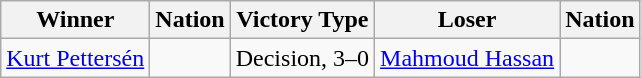<table class="wikitable sortable" style="text-align:left;">
<tr>
<th>Winner</th>
<th>Nation</th>
<th>Victory Type</th>
<th>Loser</th>
<th>Nation</th>
</tr>
<tr>
<td><a href='#'>Kurt Pettersén</a></td>
<td></td>
<td>Decision, 3–0</td>
<td><a href='#'>Mahmoud Hassan</a></td>
<td></td>
</tr>
</table>
